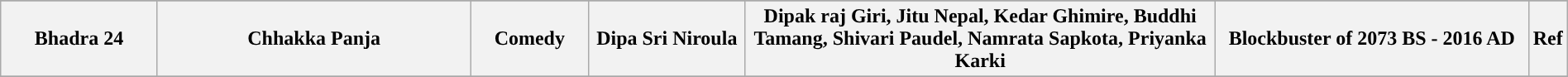<table class="wikitable sortable" style="width:100%">
<tr shor>
</tr>
<tr>
<th style="width:10%;">Bhadra 24</th>
<th style="width:20%;">Chhakka Panja</th>
<th !style="width:10%;">Comedy</th>
<th style="width:10%;">Dipa Sri Niroula</th>
<th style="width:30%;">Dipak raj Giri, Jitu Nepal, Kedar Ghimire, Buddhi Tamang, Shivari Paudel, Namrata Sapkota, Priyanka Karki</th>
<th style="width:20%;">Blockbuster of 2073 BS - 2016 AD</th>
<th style="width:2%;">Ref</th>
</tr>
<tr>
</tr>
</table>
